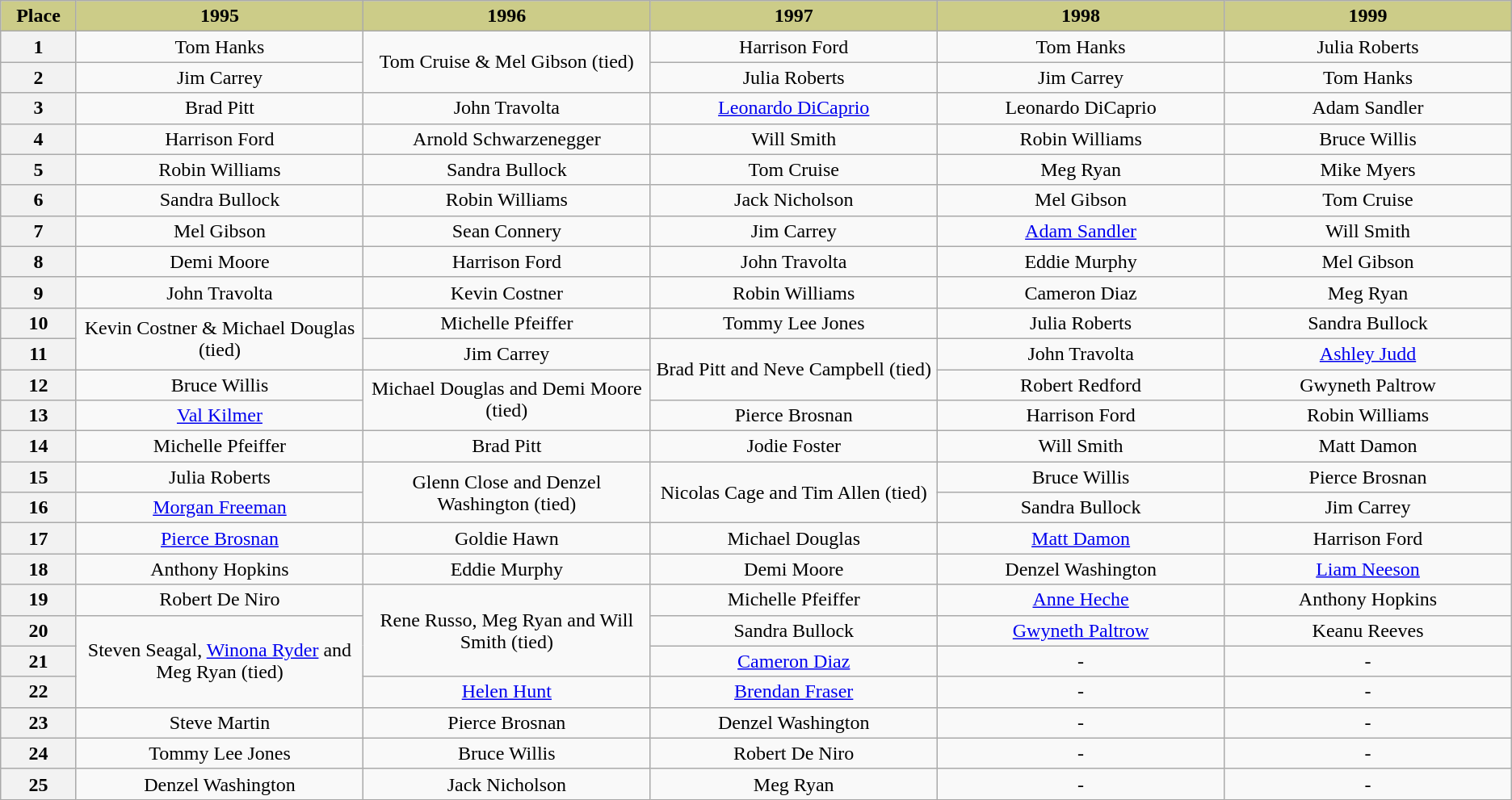<table class="wikitable" style="text-align:center">
<tr>
<th scope="col" style="background:#CC8" width="5%">Place</th>
<th scope="col" style="background:#CC8" width="19%">1995</th>
<th scope="col" style="background:#CC8" width="19%">1996</th>
<th scope="col" style="background:#CC8" width="19%">1997</th>
<th scope="col" style="background:#CC8" width="19%">1998</th>
<th scope="col" style="background:#CC8" width="19%">1999</th>
</tr>
<tr>
<th scope="row">1</th>
<td>Tom Hanks</td>
<td rowspan="2">Tom Cruise & Mel Gibson (tied)</td>
<td>Harrison Ford</td>
<td>Tom Hanks</td>
<td>Julia Roberts</td>
</tr>
<tr>
<th scope="row">2</th>
<td>Jim Carrey</td>
<td>Julia Roberts</td>
<td>Jim Carrey</td>
<td>Tom Hanks</td>
</tr>
<tr>
<th scope="row">3</th>
<td>Brad Pitt</td>
<td>John Travolta</td>
<td><a href='#'>Leonardo DiCaprio</a></td>
<td>Leonardo DiCaprio</td>
<td>Adam Sandler</td>
</tr>
<tr>
<th scope="row">4</th>
<td>Harrison Ford</td>
<td>Arnold Schwarzenegger</td>
<td>Will Smith</td>
<td>Robin Williams</td>
<td>Bruce Willis</td>
</tr>
<tr>
<th scope="row">5</th>
<td>Robin Williams</td>
<td>Sandra Bullock</td>
<td>Tom Cruise</td>
<td>Meg Ryan</td>
<td>Mike Myers</td>
</tr>
<tr>
<th scope="row">6</th>
<td>Sandra Bullock</td>
<td>Robin Williams</td>
<td>Jack Nicholson</td>
<td>Mel Gibson</td>
<td>Tom Cruise</td>
</tr>
<tr>
<th scope="row">7</th>
<td>Mel Gibson</td>
<td>Sean Connery</td>
<td>Jim Carrey</td>
<td><a href='#'>Adam Sandler</a></td>
<td>Will Smith</td>
</tr>
<tr>
<th scope="row">8</th>
<td>Demi Moore</td>
<td>Harrison Ford</td>
<td>John Travolta</td>
<td>Eddie Murphy</td>
<td>Mel Gibson</td>
</tr>
<tr>
<th scope="row">9</th>
<td>John Travolta</td>
<td>Kevin Costner</td>
<td>Robin Williams</td>
<td>Cameron Diaz</td>
<td>Meg Ryan</td>
</tr>
<tr>
<th scope="row">10</th>
<td rowspan="2">Kevin Costner & Michael Douglas (tied)</td>
<td>Michelle Pfeiffer</td>
<td>Tommy Lee Jones</td>
<td>Julia Roberts</td>
<td>Sandra Bullock</td>
</tr>
<tr>
<th scope="row">11</th>
<td>Jim Carrey</td>
<td rowspan="2">Brad Pitt and Neve Campbell (tied)</td>
<td>John Travolta</td>
<td><a href='#'>Ashley Judd</a></td>
</tr>
<tr>
<th scope="row">12</th>
<td>Bruce Willis</td>
<td rowspan="2">Michael Douglas and Demi Moore (tied)</td>
<td>Robert Redford</td>
<td>Gwyneth Paltrow</td>
</tr>
<tr>
<th scope="row">13</th>
<td><a href='#'>Val Kilmer</a></td>
<td>Pierce Brosnan</td>
<td>Harrison Ford</td>
<td>Robin Williams</td>
</tr>
<tr>
<th scope="row">14</th>
<td>Michelle Pfeiffer</td>
<td>Brad Pitt</td>
<td>Jodie Foster</td>
<td>Will Smith</td>
<td>Matt Damon</td>
</tr>
<tr>
<th scope="row">15</th>
<td>Julia Roberts</td>
<td rowspan="2">Glenn Close and Denzel Washington (tied)</td>
<td rowspan="2">Nicolas Cage and Tim Allen (tied)</td>
<td>Bruce Willis</td>
<td>Pierce Brosnan</td>
</tr>
<tr>
<th scope="row">16</th>
<td><a href='#'>Morgan Freeman</a></td>
<td>Sandra Bullock</td>
<td>Jim Carrey</td>
</tr>
<tr>
<th scope="row">17</th>
<td><a href='#'>Pierce Brosnan</a></td>
<td>Goldie Hawn</td>
<td>Michael Douglas</td>
<td><a href='#'>Matt Damon</a></td>
<td>Harrison Ford</td>
</tr>
<tr>
<th scope="row">18</th>
<td>Anthony Hopkins</td>
<td>Eddie Murphy</td>
<td>Demi Moore</td>
<td>Denzel Washington</td>
<td><a href='#'>Liam Neeson</a></td>
</tr>
<tr>
<th scope="row">19</th>
<td>Robert De Niro</td>
<td rowspan="3">Rene Russo, Meg Ryan and Will Smith (tied)</td>
<td>Michelle Pfeiffer</td>
<td><a href='#'>Anne Heche</a></td>
<td>Anthony Hopkins</td>
</tr>
<tr>
<th scope="row">20</th>
<td rowspan="3">Steven Seagal, <a href='#'>Winona Ryder</a> and Meg Ryan (tied)</td>
<td>Sandra Bullock</td>
<td><a href='#'>Gwyneth Paltrow</a></td>
<td>Keanu Reeves</td>
</tr>
<tr>
<th scope="row">21</th>
<td><a href='#'>Cameron Diaz</a></td>
<td>-</td>
<td>-</td>
</tr>
<tr>
<th scope="row">22</th>
<td><a href='#'>Helen Hunt</a></td>
<td><a href='#'>Brendan Fraser</a></td>
<td>-</td>
<td>-</td>
</tr>
<tr>
<th scope="row">23</th>
<td>Steve Martin</td>
<td>Pierce Brosnan</td>
<td>Denzel Washington</td>
<td>-</td>
<td>-</td>
</tr>
<tr>
<th scope="row">24</th>
<td>Tommy Lee Jones</td>
<td>Bruce Willis</td>
<td>Robert De Niro</td>
<td>-</td>
<td>-</td>
</tr>
<tr>
<th scope="row">25</th>
<td>Denzel Washington</td>
<td>Jack Nicholson</td>
<td>Meg Ryan</td>
<td>-</td>
<td>-</td>
</tr>
</table>
